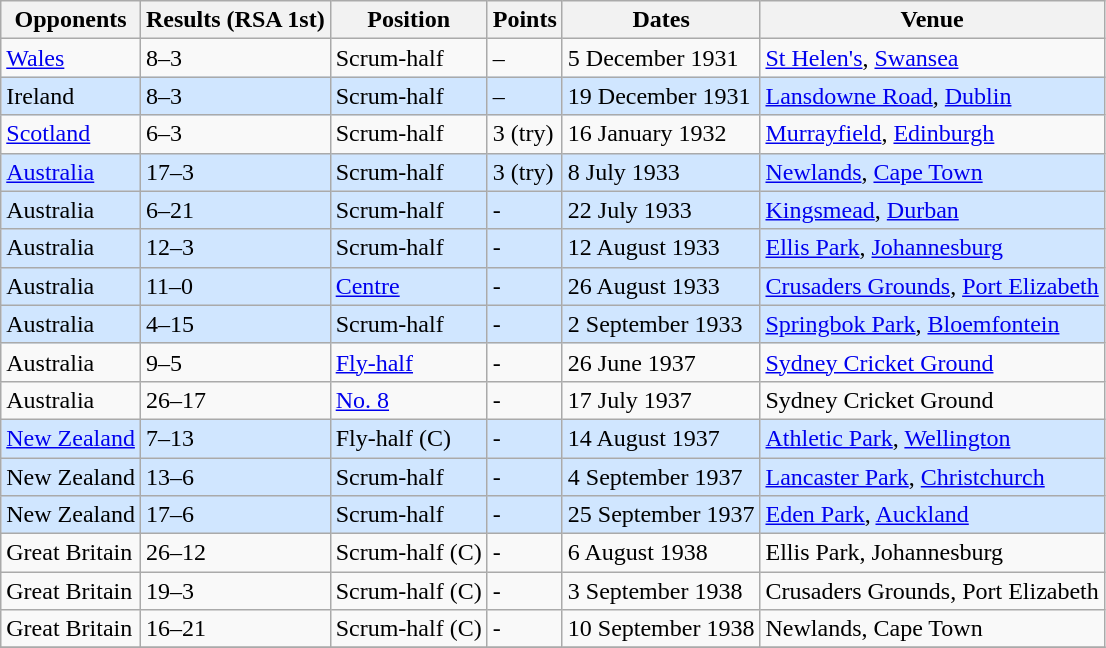<table class="wikitable sortable">
<tr>
<th>Opponents</th>
<th>Results (RSA 1st)</th>
<th>Position</th>
<th>Points</th>
<th>Dates</th>
<th>Venue</th>
</tr>
<tr>
<td><a href='#'>Wales</a></td>
<td>8–3</td>
<td>Scrum-half</td>
<td>–</td>
<td>5 December 1931</td>
<td><a href='#'>St Helen's</a>, <a href='#'>Swansea</a></td>
</tr>
<tr style="background: #D0E6FF;">
<td>Ireland</td>
<td>8–3</td>
<td>Scrum-half</td>
<td>–</td>
<td>19 December 1931</td>
<td><a href='#'>Lansdowne Road</a>, <a href='#'>Dublin</a></td>
</tr>
<tr>
<td><a href='#'>Scotland</a></td>
<td>6–3</td>
<td>Scrum-half</td>
<td>3 (try)</td>
<td>16 January 1932</td>
<td><a href='#'>Murrayfield</a>, <a href='#'>Edinburgh</a></td>
</tr>
<tr style="background: #D0E6FF;">
<td><a href='#'>Australia</a></td>
<td>17–3</td>
<td>Scrum-half</td>
<td>3 (try)</td>
<td>8 July 1933</td>
<td><a href='#'>Newlands</a>, <a href='#'>Cape Town</a></td>
</tr>
<tr style="background: #D0E6FF;">
<td>Australia</td>
<td>6–21</td>
<td>Scrum-half</td>
<td>-</td>
<td>22 July 1933</td>
<td><a href='#'>Kingsmead</a>, <a href='#'>Durban</a></td>
</tr>
<tr style="background: #D0E6FF;">
<td>Australia</td>
<td>12–3</td>
<td>Scrum-half</td>
<td>-</td>
<td>12 August 1933</td>
<td><a href='#'>Ellis Park</a>, <a href='#'>Johannesburg</a></td>
</tr>
<tr style="background: #D0E6FF;">
<td>Australia</td>
<td>11–0</td>
<td><a href='#'>Centre</a></td>
<td>-</td>
<td>26 August 1933</td>
<td><a href='#'>Crusaders Grounds</a>, <a href='#'>Port Elizabeth</a></td>
</tr>
<tr style="background: #D0E6FF;">
<td>Australia</td>
<td>4–15</td>
<td>Scrum-half</td>
<td>-</td>
<td>2 September 1933</td>
<td><a href='#'>Springbok Park</a>, <a href='#'>Bloemfontein</a></td>
</tr>
<tr>
<td>Australia</td>
<td>9–5</td>
<td><a href='#'>Fly-half</a></td>
<td>-</td>
<td>26 June 1937</td>
<td><a href='#'>Sydney Cricket Ground</a></td>
</tr>
<tr>
<td>Australia</td>
<td>26–17</td>
<td><a href='#'>No. 8</a></td>
<td>-</td>
<td>17 July 1937</td>
<td>Sydney Cricket Ground</td>
</tr>
<tr style="background: #D0E6FF;">
<td><a href='#'>New Zealand</a></td>
<td>7–13</td>
<td>Fly-half (C)</td>
<td>-</td>
<td>14 August 1937</td>
<td><a href='#'>Athletic Park</a>, <a href='#'>Wellington</a></td>
</tr>
<tr style="background: #D0E6FF;">
<td>New Zealand</td>
<td>13–6</td>
<td>Scrum-half</td>
<td>-</td>
<td>4 September 1937</td>
<td><a href='#'>Lancaster Park</a>, <a href='#'>Christchurch</a></td>
</tr>
<tr style="background: #D0E6FF;">
<td>New Zealand</td>
<td>17–6</td>
<td>Scrum-half</td>
<td>-</td>
<td>25 September 1937</td>
<td><a href='#'>Eden Park</a>, <a href='#'>Auckland</a></td>
</tr>
<tr>
<td>Great Britain</td>
<td>26–12</td>
<td>Scrum-half (C)</td>
<td>-</td>
<td>6 August 1938</td>
<td>Ellis Park, Johannesburg</td>
</tr>
<tr>
<td>Great Britain</td>
<td>19–3</td>
<td>Scrum-half (C)</td>
<td>-</td>
<td>3 September 1938</td>
<td>Crusaders Grounds, Port Elizabeth</td>
</tr>
<tr>
<td>Great Britain</td>
<td>16–21</td>
<td>Scrum-half (C)</td>
<td>-</td>
<td>10 September 1938</td>
<td>Newlands, Cape Town</td>
</tr>
<tr>
</tr>
</table>
